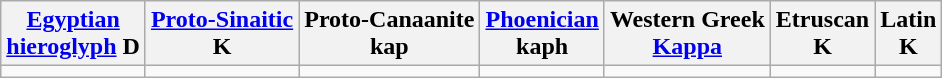<table class="wikitable">
<tr>
<th><a href='#'>Egyptian <br>hieroglyph</a> D</th>
<th><a href='#'>Proto-Sinaitic</a> <br>K</th>
<th>Proto-Canaanite<br>kap</th>
<th><a href='#'>Phoenician</a> <br>kaph</th>
<th>Western Greek<br><a href='#'>Kappa</a></th>
<th>Etruscan<br>K</th>
<th>Latin<br>K</th>
</tr>
<tr -- align=center>
<td></td>
<td></td>
<td></td>
<td></td>
<td></td>
<td></td>
<td></td>
</tr>
</table>
